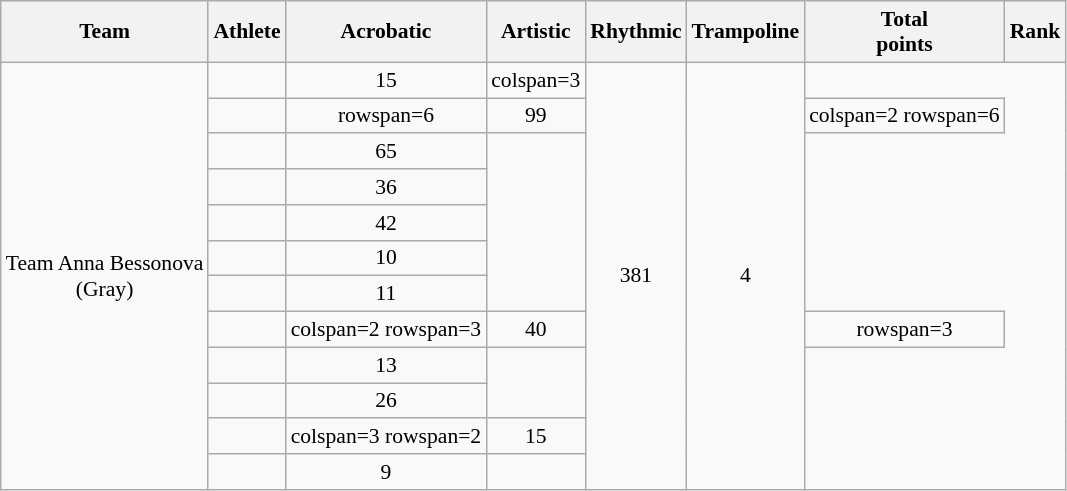<table class="wikitable" style="font-size:90%">
<tr>
<th>Team</th>
<th>Athlete</th>
<th>Acrobatic</th>
<th>Artistic</th>
<th>Rhythmic</th>
<th>Trampoline</th>
<th>Total<br>points</th>
<th>Rank</th>
</tr>
<tr align=center>
<td rowspan=12>Team Anna Bessonova<br>(Gray)</td>
<td align=left><br></td>
<td>15</td>
<td>colspan=3 </td>
<td rowspan=12>381</td>
<td rowspan=12>4</td>
</tr>
<tr align=center>
<td align=left></td>
<td>rowspan=6 </td>
<td>99</td>
<td>colspan=2 rowspan=6 </td>
</tr>
<tr align=center>
<td align=left></td>
<td>65</td>
</tr>
<tr align=center>
<td align=left></td>
<td>36</td>
</tr>
<tr align=center>
<td align=left></td>
<td>42</td>
</tr>
<tr align=center>
<td align=left></td>
<td>10</td>
</tr>
<tr align=center>
<td align=left></td>
<td>11</td>
</tr>
<tr align=center>
<td align=left></td>
<td>colspan=2 rowspan=3 </td>
<td>40</td>
<td>rowspan=3 </td>
</tr>
<tr align=center>
<td align=left></td>
<td>13</td>
</tr>
<tr align=center>
<td align=left></td>
<td>26</td>
</tr>
<tr align=center>
<td align=left></td>
<td>colspan=3 rowspan=2 </td>
<td>15</td>
</tr>
<tr align=center>
<td align=left></td>
<td>9</td>
</tr>
</table>
